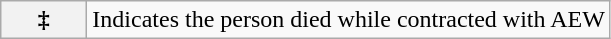<table class="wikitable">
<tr>
<th width=50px>‡</th>
<td>Indicates the person died while contracted with AEW</td>
</tr>
</table>
